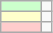<table class="wikitable" style="font-size: 95%; border: gray solid 1px; border-collapse: collapse;text-align:center; style="float:right;">
<tr>
<td style="background: #CCFFCC;"  width="20"></td>
<td align="left"></td>
</tr>
<tr>
<td style="background: #FFFFCC;" width="20"></td>
<td align="left"></td>
</tr>
<tr>
<td style="background: #FFCCCC;" width="20"></td>
<td align="left"></td>
</tr>
</table>
